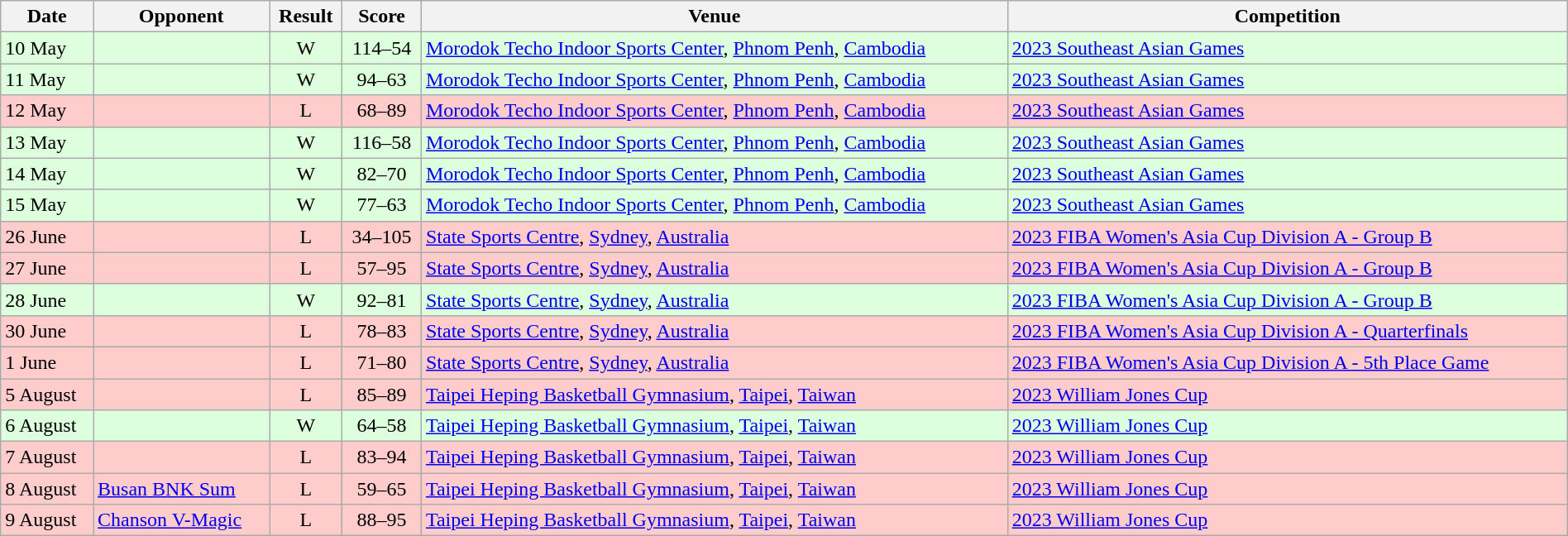<table width=100% class="wikitable">
<tr>
<th>Date</th>
<th>Opponent</th>
<th>Result</th>
<th>Score</th>
<th>Venue</th>
<th>Competition</th>
</tr>
<tr style="background:#dfd;">
<td>10 May</td>
<td></td>
<td align=center>W</td>
<td align=center>114–54</td>
<td> <a href='#'>Morodok Techo Indoor Sports Center</a>, <a href='#'>Phnom Penh</a>, <a href='#'>Cambodia</a></td>
<td><a href='#'>2023 Southeast Asian Games</a></td>
</tr>
<tr style="background:#dfd;">
<td>11 May</td>
<td></td>
<td align=center>W</td>
<td align=center>94–63</td>
<td> <a href='#'>Morodok Techo Indoor Sports Center</a>, <a href='#'>Phnom Penh</a>, <a href='#'>Cambodia</a></td>
<td><a href='#'>2023 Southeast Asian Games</a></td>
</tr>
<tr style="background:#fcc;">
<td>12 May</td>
<td></td>
<td align=center>L</td>
<td align=center>68–89</td>
<td> <a href='#'>Morodok Techo Indoor Sports Center</a>, <a href='#'>Phnom Penh</a>, <a href='#'>Cambodia</a></td>
<td><a href='#'>2023 Southeast Asian Games</a></td>
</tr>
<tr style="background:#dfd;">
<td>13 May</td>
<td></td>
<td align=center>W</td>
<td align=center>116–58</td>
<td> <a href='#'>Morodok Techo Indoor Sports Center</a>, <a href='#'>Phnom Penh</a>, <a href='#'>Cambodia</a></td>
<td><a href='#'>2023 Southeast Asian Games</a></td>
</tr>
<tr style="background:#dfd;">
<td>14 May</td>
<td></td>
<td align=center>W</td>
<td align=center>82–70</td>
<td> <a href='#'>Morodok Techo Indoor Sports Center</a>, <a href='#'>Phnom Penh</a>, <a href='#'>Cambodia</a></td>
<td><a href='#'>2023 Southeast Asian Games</a></td>
</tr>
<tr style="background:#dfd;">
<td>15 May</td>
<td></td>
<td align=center>W</td>
<td align=center>77–63</td>
<td> <a href='#'>Morodok Techo Indoor Sports Center</a>, <a href='#'>Phnom Penh</a>, <a href='#'>Cambodia</a></td>
<td><a href='#'>2023 Southeast Asian Games</a></td>
</tr>
<tr style="background:#fcc;">
<td>26 June</td>
<td></td>
<td align=center>L</td>
<td align=center>34–105</td>
<td> <a href='#'>State Sports Centre</a>, <a href='#'>Sydney</a>, <a href='#'>Australia</a></td>
<td><a href='#'>2023 FIBA Women's Asia Cup Division A - Group B</a></td>
</tr>
<tr style="background:#fcc;">
<td>27 June</td>
<td></td>
<td align=center>L</td>
<td align=center>57–95</td>
<td> <a href='#'>State Sports Centre</a>, <a href='#'>Sydney</a>, <a href='#'>Australia</a></td>
<td><a href='#'>2023 FIBA Women's Asia Cup Division A - Group B</a></td>
</tr>
<tr style="background:#dfd;">
<td>28 June</td>
<td></td>
<td align=center>W</td>
<td align=center>92–81</td>
<td> <a href='#'>State Sports Centre</a>, <a href='#'>Sydney</a>, <a href='#'>Australia</a></td>
<td><a href='#'>2023 FIBA Women's Asia Cup Division A - Group B</a></td>
</tr>
<tr style="background:#fcc;">
<td>30 June</td>
<td></td>
<td align=center>L</td>
<td align=center>78–83</td>
<td> <a href='#'>State Sports Centre</a>, <a href='#'>Sydney</a>, <a href='#'>Australia</a></td>
<td><a href='#'>2023 FIBA Women's Asia Cup Division A - Quarterfinals</a></td>
</tr>
<tr style="background:#fcc;">
<td>1 June</td>
<td></td>
<td align=center>L</td>
<td align=center>71–80</td>
<td> <a href='#'>State Sports Centre</a>, <a href='#'>Sydney</a>, <a href='#'>Australia</a></td>
<td><a href='#'>2023 FIBA Women's Asia Cup Division A - 5th Place Game</a></td>
</tr>
<tr style="background:#fcc;">
<td>5 August</td>
<td></td>
<td align=center>L</td>
<td align=center>85–89</td>
<td> <a href='#'>Taipei Heping Basketball Gymnasium</a>, <a href='#'>Taipei</a>, <a href='#'>Taiwan</a></td>
<td><a href='#'>2023 William Jones Cup</a></td>
</tr>
<tr style="background:#dfd;">
<td>6 August</td>
<td></td>
<td align=center>W</td>
<td align=center>64–58</td>
<td> <a href='#'>Taipei Heping Basketball Gymnasium</a>, <a href='#'>Taipei</a>, <a href='#'>Taiwan</a></td>
<td><a href='#'>2023 William Jones Cup</a></td>
</tr>
<tr style="background:#fcc;">
<td>7 August</td>
<td></td>
<td align=center>L</td>
<td align=center>83–94</td>
<td> <a href='#'>Taipei Heping Basketball Gymnasium</a>, <a href='#'>Taipei</a>, <a href='#'>Taiwan</a></td>
<td><a href='#'>2023 William Jones Cup</a></td>
</tr>
<tr style="background:#fcc;">
<td>8 August</td>
<td> <a href='#'>Busan BNK Sum</a></td>
<td align=center>L</td>
<td align=center>59–65</td>
<td> <a href='#'>Taipei Heping Basketball Gymnasium</a>, <a href='#'>Taipei</a>, <a href='#'>Taiwan</a></td>
<td><a href='#'>2023 William Jones Cup</a></td>
</tr>
<tr style="background:#fcc;">
<td>9 August</td>
<td> <a href='#'>Chanson V-Magic</a></td>
<td align=center>L</td>
<td align=center>88–95</td>
<td> <a href='#'>Taipei Heping Basketball Gymnasium</a>, <a href='#'>Taipei</a>, <a href='#'>Taiwan</a></td>
<td><a href='#'>2023 William Jones Cup</a></td>
</tr>
</table>
